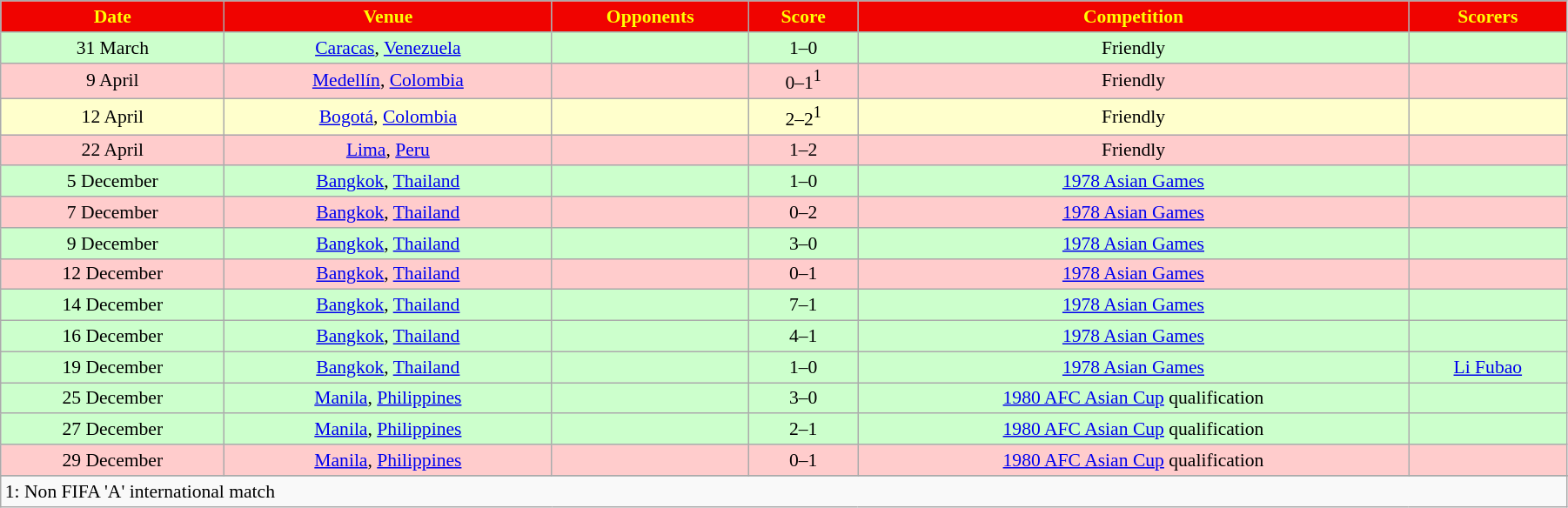<table width=95% class="wikitable" style="text-align: center; font-size: 90%">
<tr bgcolor=#F00300 style="color:yellow">
<td><strong>Date</strong></td>
<td><strong>Venue</strong></td>
<td><strong>Opponents</strong></td>
<td><strong>Score</strong></td>
<td><strong>Competition</strong></td>
<td><strong>Scorers</strong></td>
</tr>
<tr bgcolor=#CCFFCC>
<td>31 March</td>
<td><a href='#'>Caracas</a>, <a href='#'>Venezuela</a></td>
<td></td>
<td>1–0</td>
<td>Friendly</td>
<td></td>
</tr>
<tr bgcolor=#FFCCCC>
<td>9 April</td>
<td><a href='#'>Medellín</a>, <a href='#'>Colombia</a></td>
<td></td>
<td>0–1<sup>1</sup></td>
<td>Friendly</td>
<td></td>
</tr>
<tr bgcolor=#FFFFCC>
<td>12 April</td>
<td><a href='#'>Bogotá</a>, <a href='#'>Colombia</a></td>
<td></td>
<td>2–2<sup>1</sup></td>
<td>Friendly</td>
<td></td>
</tr>
<tr bgcolor=#FFCCCC>
<td>22 April</td>
<td><a href='#'>Lima</a>, <a href='#'>Peru</a></td>
<td></td>
<td>1–2</td>
<td>Friendly</td>
<td></td>
</tr>
<tr bgcolor=#CCFFCC>
<td>5 December</td>
<td><a href='#'>Bangkok</a>, <a href='#'>Thailand</a></td>
<td></td>
<td>1–0</td>
<td><a href='#'>1978 Asian Games</a></td>
<td></td>
</tr>
<tr bgcolor=#FFCCCC>
<td>7 December</td>
<td><a href='#'>Bangkok</a>, <a href='#'>Thailand</a></td>
<td></td>
<td>0–2</td>
<td><a href='#'>1978 Asian Games</a></td>
<td></td>
</tr>
<tr bgcolor=#CCFFCC>
<td>9 December</td>
<td><a href='#'>Bangkok</a>, <a href='#'>Thailand</a></td>
<td></td>
<td>3–0</td>
<td><a href='#'>1978 Asian Games</a></td>
<td></td>
</tr>
<tr bgcolor=#FFCCCC>
<td>12 December</td>
<td><a href='#'>Bangkok</a>, <a href='#'>Thailand</a></td>
<td></td>
<td>0–1</td>
<td><a href='#'>1978 Asian Games</a></td>
<td></td>
</tr>
<tr bgcolor=#CCFFCC>
<td>14 December</td>
<td><a href='#'>Bangkok</a>, <a href='#'>Thailand</a></td>
<td></td>
<td>7–1</td>
<td><a href='#'>1978 Asian Games</a></td>
<td></td>
</tr>
<tr bgcolor=#CCFFCC>
<td>16 December</td>
<td><a href='#'>Bangkok</a>, <a href='#'>Thailand</a></td>
<td></td>
<td>4–1</td>
<td><a href='#'>1978 Asian Games</a></td>
<td></td>
</tr>
<tr bgcolor=#CCFFCC>
<td>19 December</td>
<td><a href='#'>Bangkok</a>, <a href='#'>Thailand</a></td>
<td></td>
<td>1–0</td>
<td><a href='#'>1978 Asian Games</a></td>
<td><a href='#'>Li Fubao</a></td>
</tr>
<tr bgcolor=#CCFFCC>
<td>25 December</td>
<td><a href='#'>Manila</a>, <a href='#'>Philippines</a></td>
<td></td>
<td>3–0</td>
<td><a href='#'>1980 AFC Asian Cup</a> qualification</td>
<td></td>
</tr>
<tr bgcolor=#CCFFCC>
<td>27 December</td>
<td><a href='#'>Manila</a>, <a href='#'>Philippines</a></td>
<td></td>
<td>2–1</td>
<td><a href='#'>1980 AFC Asian Cup</a> qualification</td>
<td></td>
</tr>
<tr bgcolor=#FFCCCC>
<td>29 December</td>
<td><a href='#'>Manila</a>, <a href='#'>Philippines</a></td>
<td></td>
<td>0–1</td>
<td><a href='#'>1980 AFC Asian Cup</a> qualification</td>
<td></td>
</tr>
<tr>
</tr>
<tr>
<td colspan=6 align=left>1: Non FIFA 'A' international match</td>
</tr>
</table>
